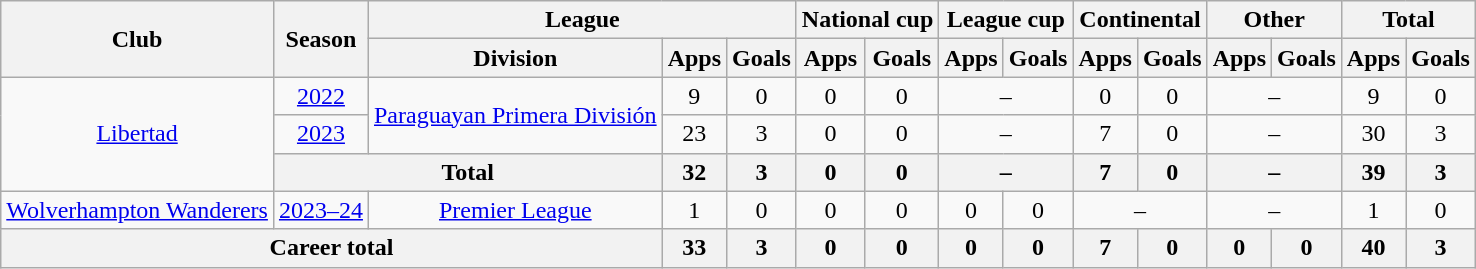<table class=wikitable style=text-align:center>
<tr>
<th rowspan="2">Club</th>
<th rowspan="2">Season</th>
<th colspan="3">League</th>
<th colspan="2">National cup</th>
<th colspan="2">League cup</th>
<th colspan="2">Continental</th>
<th colspan="2">Other</th>
<th colspan="2">Total</th>
</tr>
<tr>
<th>Division</th>
<th>Apps</th>
<th>Goals</th>
<th>Apps</th>
<th>Goals</th>
<th>Apps</th>
<th>Goals</th>
<th>Apps</th>
<th>Goals</th>
<th>Apps</th>
<th>Goals</th>
<th>Apps</th>
<th>Goals</th>
</tr>
<tr>
<td rowspan="3"><a href='#'>Libertad</a></td>
<td><a href='#'>2022</a></td>
<td rowspan="2"><a href='#'>Paraguayan Primera División</a></td>
<td>9</td>
<td>0</td>
<td>0</td>
<td>0</td>
<td colspan="2">–</td>
<td>0</td>
<td>0</td>
<td colspan="2">–</td>
<td>9</td>
<td>0</td>
</tr>
<tr>
<td><a href='#'>2023</a></td>
<td>23</td>
<td>3</td>
<td>0</td>
<td>0</td>
<td colspan="2">–</td>
<td>7</td>
<td>0</td>
<td colspan="2">–</td>
<td>30</td>
<td>3</td>
</tr>
<tr>
<th colspan="2">Total</th>
<th>32</th>
<th>3</th>
<th>0</th>
<th>0</th>
<th colspan="2">–</th>
<th>7</th>
<th>0</th>
<th colspan="2">–</th>
<th>39</th>
<th>3</th>
</tr>
<tr>
<td><a href='#'>Wolverhampton Wanderers</a></td>
<td><a href='#'>2023–24</a></td>
<td><a href='#'>Premier League</a></td>
<td>1</td>
<td>0</td>
<td>0</td>
<td>0</td>
<td>0</td>
<td>0</td>
<td colspan="2">–</td>
<td colspan="2">–</td>
<td>1</td>
<td>0</td>
</tr>
<tr>
<th colspan="3">Career total</th>
<th>33</th>
<th>3</th>
<th>0</th>
<th>0</th>
<th>0</th>
<th>0</th>
<th>7</th>
<th>0</th>
<th>0</th>
<th>0</th>
<th>40</th>
<th>3</th>
</tr>
</table>
